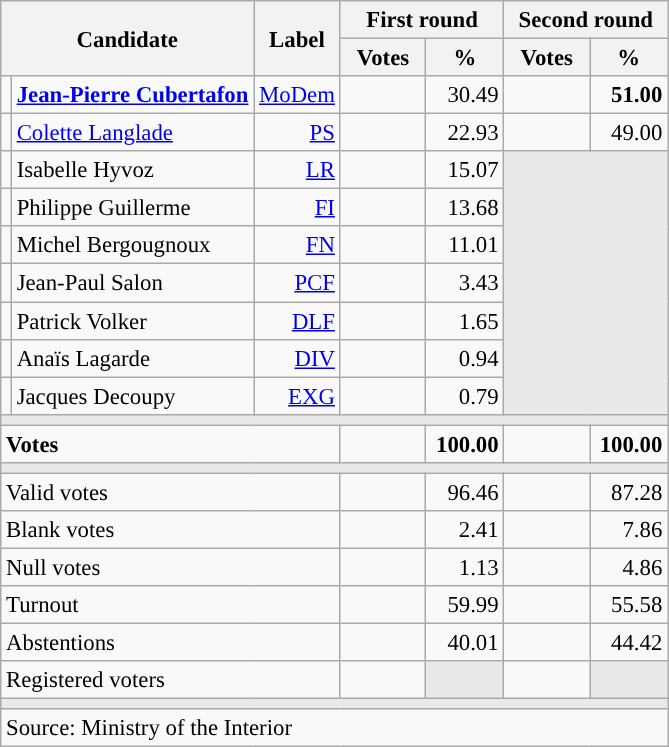<table class="wikitable" style="text-align:right;font-size:95%;">
<tr>
<th rowspan="2" colspan="2">Candidate</th>
<th rowspan="2">Label</th>
<th colspan="2">First round</th>
<th colspan="2">Second round</th>
</tr>
<tr>
<th style="width:50px;">Votes</th>
<th style="width:45px;">%</th>
<th style="width:50px;">Votes</th>
<th style="width:45px;">%</th>
</tr>
<tr>
<td style="color:inherit;background:"></td>
<td style="text-align:left;"><strong><a href='#'>Jean-Pierre Cubertafon</a></strong></td>
<td><a href='#'>MoDem</a></td>
<td></td>
<td>30.49</td>
<td><strong></strong></td>
<td><strong>51.00</strong></td>
</tr>
<tr>
<td style="color:inherit;background:"></td>
<td style="text-align:left;"><a href='#'>Colette Langlade</a></td>
<td><a href='#'>PS</a></td>
<td></td>
<td>22.93</td>
<td></td>
<td>49.00</td>
</tr>
<tr>
<td style="color:inherit;background:"></td>
<td style="text-align:left;">Isabelle Hyvoz</td>
<td><a href='#'>LR</a></td>
<td></td>
<td>15.07</td>
<td colspan="2" rowspan="7" style="background:#E9E9E9;"></td>
</tr>
<tr>
<td style="color:inherit;background:"></td>
<td style="text-align:left;">Philippe Guillerme</td>
<td><a href='#'>FI</a></td>
<td></td>
<td>13.68</td>
</tr>
<tr>
<td style="color:inherit;background:"></td>
<td style="text-align:left;">Michel Bergougnoux</td>
<td><a href='#'>FN</a></td>
<td></td>
<td>11.01</td>
</tr>
<tr>
<td style="color:inherit;background:"></td>
<td style="text-align:left;">Jean-Paul Salon</td>
<td><a href='#'>PCF</a></td>
<td></td>
<td>3.43</td>
</tr>
<tr>
<td style="color:inherit;background:"></td>
<td style="text-align:left;">Patrick Volker</td>
<td><a href='#'>DLF</a></td>
<td></td>
<td>1.65</td>
</tr>
<tr>
<td style="color:inherit;background:"></td>
<td style="text-align:left;">Anaïs Lagarde</td>
<td><a href='#'>DIV</a></td>
<td></td>
<td>0.94</td>
</tr>
<tr>
<td style="color:inherit;background:"></td>
<td style="text-align:left;">Jacques Decoupy</td>
<td><a href='#'>EXG</a></td>
<td></td>
<td>0.79</td>
</tr>
<tr>
<td colspan="7" style="background:#E9E9E9;"></td>
</tr>
<tr style="font-weight:bold;">
<td colspan="3" style="text-align:left;">Votes</td>
<td></td>
<td>100.00</td>
<td></td>
<td>100.00</td>
</tr>
<tr>
<td colspan="7" style="background:#E9E9E9;"></td>
</tr>
<tr>
<td colspan="3" style="text-align:left;">Valid votes</td>
<td></td>
<td>96.46</td>
<td></td>
<td>87.28</td>
</tr>
<tr>
<td colspan="3" style="text-align:left;">Blank votes</td>
<td></td>
<td>2.41</td>
<td></td>
<td>7.86</td>
</tr>
<tr>
<td colspan="3" style="text-align:left;">Null votes</td>
<td></td>
<td>1.13</td>
<td></td>
<td>4.86</td>
</tr>
<tr>
<td colspan="3" style="text-align:left;">Turnout</td>
<td></td>
<td>59.99</td>
<td></td>
<td>55.58</td>
</tr>
<tr>
<td colspan="3" style="text-align:left;">Abstentions</td>
<td></td>
<td>40.01</td>
<td></td>
<td>44.42</td>
</tr>
<tr>
<td colspan="3" style="text-align:left;">Registered voters</td>
<td></td>
<td style="color:inherit;background:#E9E9E9;"></td>
<td></td>
<td style="color:inherit;background:#E9E9E9;"></td>
</tr>
<tr>
<td colspan="7" style="background:#E9E9E9;"></td>
</tr>
<tr>
<td colspan="7" style="text-align:left;">Source: Ministry of the Interior</td>
</tr>
</table>
